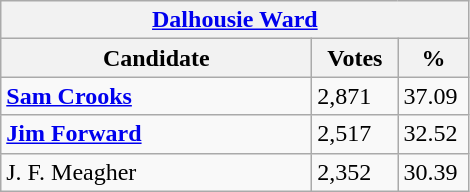<table class="wikitable">
<tr>
<th colspan="3"><a href='#'>Dalhousie Ward</a></th>
</tr>
<tr>
<th style="width: 200px">Candidate</th>
<th style="width: 50px">Votes</th>
<th style="width: 40px">%</th>
</tr>
<tr>
<td><strong><a href='#'>Sam Crooks</a></strong></td>
<td>2,871</td>
<td>37.09</td>
</tr>
<tr>
<td><strong><a href='#'>Jim Forward</a></strong></td>
<td>2,517</td>
<td>32.52</td>
</tr>
<tr>
<td>J. F. Meagher</td>
<td>2,352</td>
<td>30.39</td>
</tr>
</table>
